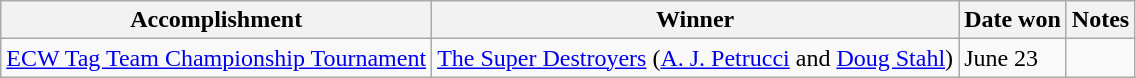<table class="wikitable">
<tr>
<th>Accomplishment</th>
<th>Winner</th>
<th>Date won</th>
<th>Notes</th>
</tr>
<tr>
<td><a href='#'>ECW Tag Team Championship Tournament</a></td>
<td><a href='#'>The Super Destroyers</a> (<a href='#'>A. J. Petrucci</a> and <a href='#'>Doug Stahl</a>)</td>
<td>June 23</td>
<td></td>
</tr>
</table>
